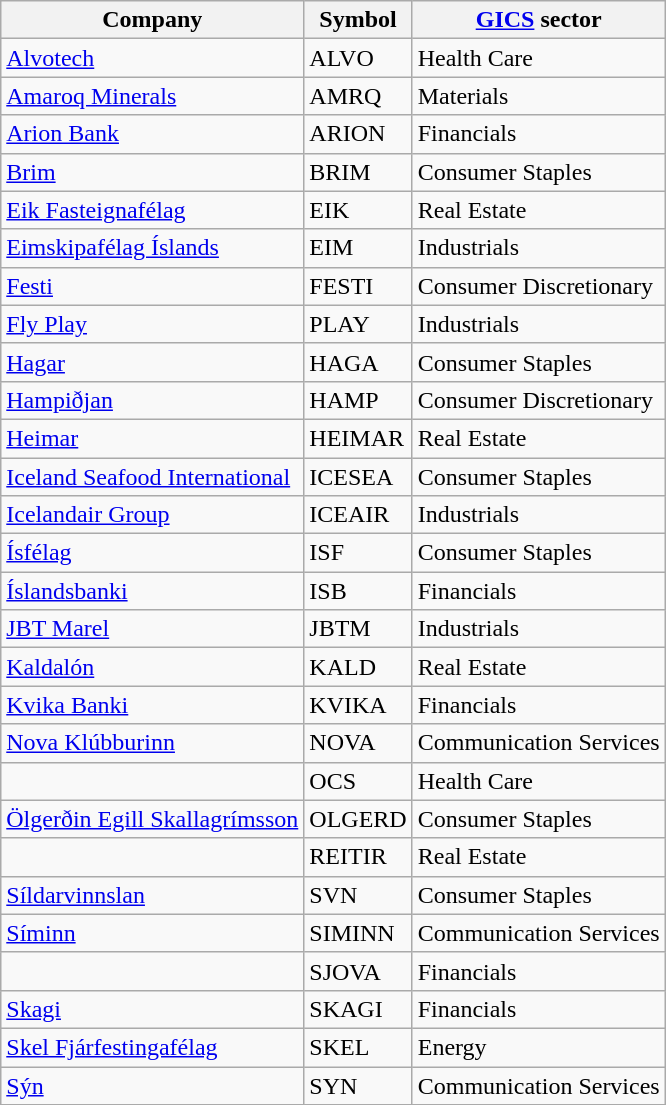<table class="wikitable sortable" cellpadding=2 cellspacing=2>
<tr>
<th>Company</th>
<th>Symbol</th>
<th><a href='#'>GICS</a> sector</th>
</tr>
<tr>
<td><a href='#'>Alvotech</a></td>
<td>ALVO</td>
<td>Health Care</td>
</tr>
<tr>
<td><a href='#'>Amaroq Minerals</a></td>
<td>AMRQ</td>
<td>Materials</td>
</tr>
<tr>
<td><a href='#'>Arion Bank</a></td>
<td>ARION</td>
<td>Financials</td>
</tr>
<tr>
<td><a href='#'>Brim</a></td>
<td>BRIM</td>
<td>Consumer Staples</td>
</tr>
<tr>
<td><a href='#'>Eik Fasteignafélag</a></td>
<td>EIK</td>
<td>Real Estate</td>
</tr>
<tr>
<td><a href='#'>Eimskipafélag Íslands</a></td>
<td>EIM</td>
<td>Industrials</td>
</tr>
<tr>
<td><a href='#'>Festi</a></td>
<td>FESTI</td>
<td>Consumer Discretionary</td>
</tr>
<tr>
<td><a href='#'>Fly Play</a></td>
<td>PLAY</td>
<td>Industrials</td>
</tr>
<tr>
<td><a href='#'>Hagar</a></td>
<td>HAGA</td>
<td>Consumer Staples</td>
</tr>
<tr>
<td><a href='#'>Hampiðjan</a></td>
<td>HAMP</td>
<td>Consumer Discretionary</td>
</tr>
<tr>
<td><a href='#'>Heimar</a></td>
<td>HEIMAR</td>
<td>Real Estate</td>
</tr>
<tr>
<td><a href='#'>Iceland Seafood International</a></td>
<td>ICESEA</td>
<td>Consumer Staples</td>
</tr>
<tr>
<td><a href='#'>Icelandair Group</a></td>
<td>ICEAIR</td>
<td>Industrials</td>
</tr>
<tr>
<td><a href='#'>Ísfélag</a></td>
<td>ISF</td>
<td>Consumer Staples</td>
</tr>
<tr>
<td><a href='#'>Íslandsbanki</a></td>
<td>ISB</td>
<td>Financials</td>
</tr>
<tr>
<td><a href='#'>JBT Marel</a></td>
<td>JBTM</td>
<td>Industrials</td>
</tr>
<tr>
<td><a href='#'>Kaldalón</a></td>
<td>KALD</td>
<td>Real Estate</td>
</tr>
<tr>
<td><a href='#'>Kvika Banki</a></td>
<td>KVIKA</td>
<td>Financials</td>
</tr>
<tr>
<td><a href='#'>Nova Klúbburinn</a></td>
<td>NOVA</td>
<td>Communication Services</td>
</tr>
<tr>
<td></td>
<td>OCS</td>
<td>Health Care</td>
</tr>
<tr>
<td><a href='#'>Ölgerðin Egill Skallagrímsson</a></td>
<td>OLGERD</td>
<td>Consumer Staples</td>
</tr>
<tr>
<td></td>
<td>REITIR</td>
<td>Real Estate</td>
</tr>
<tr>
<td><a href='#'>Síldarvinnslan</a></td>
<td>SVN</td>
<td>Consumer Staples</td>
</tr>
<tr>
<td><a href='#'>Síminn</a></td>
<td>SIMINN</td>
<td>Communication Services</td>
</tr>
<tr>
<td></td>
<td>SJOVA</td>
<td>Financials</td>
</tr>
<tr>
<td><a href='#'>Skagi</a></td>
<td>SKAGI</td>
<td>Financials</td>
</tr>
<tr>
<td><a href='#'>Skel Fjárfestingafélag</a></td>
<td>SKEL</td>
<td>Energy</td>
</tr>
<tr>
<td><a href='#'>Sýn</a></td>
<td>SYN</td>
<td>Communication Services</td>
</tr>
<tr>
</tr>
</table>
